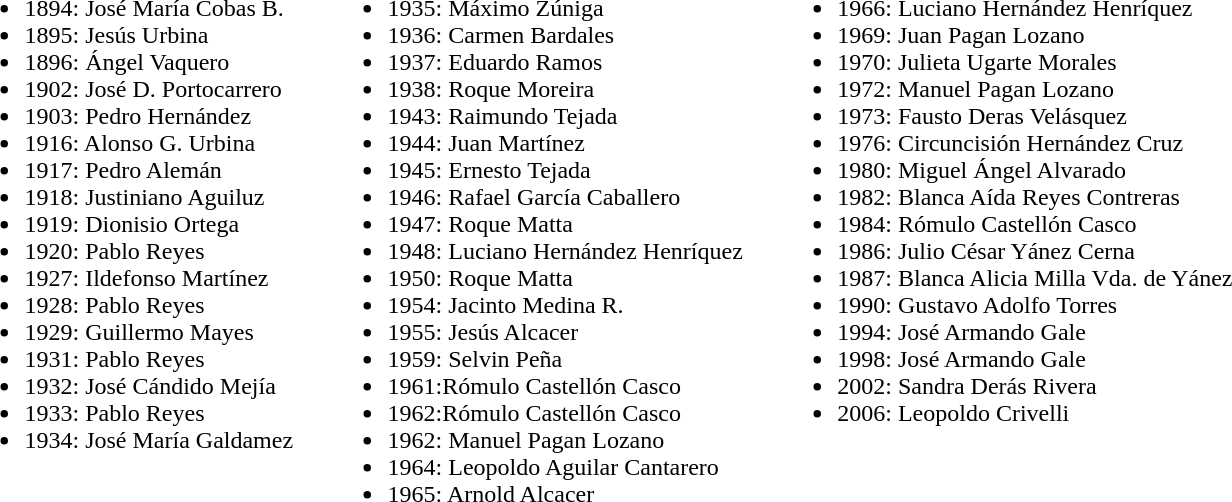<table>
<tr>
<td valign=top><br><ul><li>1894: José María Cobas B.</li><li>1895: Jesús Urbina</li><li>1896: Ángel Vaquero</li><li>1902: José D. Portocarrero</li><li>1903: Pedro Hernández</li><li>1916: Alonso G. Urbina</li><li>1917: Pedro Alemán</li><li>1918: Justiniano Aguiluz</li><li>1919: Dionisio Ortega</li><li>1920: Pablo Reyes</li><li>1927: Ildefonso Martínez</li><li>1928: Pablo Reyes</li><li>1929: Guillermo Mayes</li><li>1931: Pablo Reyes</li><li>1932: José Cándido Mejía</li><li>1933: Pablo Reyes</li><li>1934: José María Galdamez</li></ul></td>
<td width=15></td>
<td valign=top><br><ul><li>1935: Máximo Zúniga</li><li>1936: Carmen Bardales</li><li>1937: Eduardo Ramos</li><li>1938: Roque Moreira</li><li>1943: Raimundo Tejada</li><li>1944: Juan Martínez</li><li>1945: Ernesto Tejada</li><li>1946: Rafael García Caballero</li><li>1947: Roque Matta</li><li>1948: Luciano Hernández Henríquez</li><li>1950: Roque Matta</li><li>1954: Jacinto Medina R.</li><li>1955: Jesús Alcacer</li><li>1959: Selvin Peña</li><li>1961:Rómulo Castellón Casco</li><li>1962:Rómulo Castellón Casco</li><li>1962: Manuel Pagan Lozano</li><li>1964: Leopoldo Aguilar Cantarero</li><li>1965: Arnold Alcacer</li></ul></td>
<td width=15></td>
<td valign=top><br><ul><li>1966: Luciano Hernández Henríquez</li><li>1969: Juan Pagan Lozano</li><li>1970: Julieta Ugarte Morales</li><li>1972: Manuel Pagan Lozano</li><li>1973: Fausto Deras Velásquez</li><li>1976: Circuncisión Hernández Cruz</li><li>1980: Miguel Ángel Alvarado</li><li>1982: Blanca Aída Reyes Contreras</li><li>1984: Rómulo Castellón Casco</li><li>1986: Julio César Yánez Cerna</li><li>1987: Blanca Alicia Milla Vda. de Yánez</li><li>1990: Gustavo Adolfo Torres</li><li>1994: José Armando Gale</li><li>1998: José Armando Gale</li><li>2002: Sandra Derás Rivera</li><li>2006: Leopoldo Crivelli</li></ul></td>
</tr>
</table>
